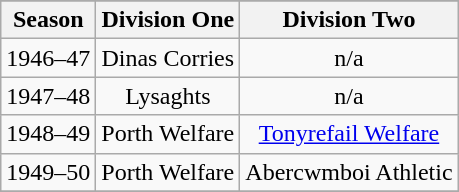<table class="wikitable" style="text-align: center">
<tr>
</tr>
<tr>
<th>Season</th>
<th>Division One</th>
<th>Division Two</th>
</tr>
<tr>
<td>1946–47</td>
<td>Dinas Corries</td>
<td>n/a</td>
</tr>
<tr>
<td>1947–48</td>
<td>Lysaghts</td>
<td>n/a</td>
</tr>
<tr>
<td>1948–49</td>
<td>Porth Welfare</td>
<td><a href='#'>Tonyrefail Welfare</a></td>
</tr>
<tr>
<td>1949–50</td>
<td>Porth Welfare</td>
<td>Abercwmboi Athletic</td>
</tr>
<tr>
</tr>
</table>
